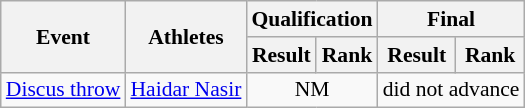<table class="wikitable" border="1" style="font-size:90%">
<tr>
<th rowspan="2">Event</th>
<th rowspan="2">Athletes</th>
<th colspan="2">Qualification</th>
<th colspan="2">Final</th>
</tr>
<tr>
<th>Result</th>
<th>Rank</th>
<th>Result</th>
<th>Rank</th>
</tr>
<tr>
<td><a href='#'>Discus throw</a></td>
<td><a href='#'>Haidar Nasir</a></td>
<td align=center colspan=2>NM</td>
<td align=center colspan=2>did not advance</td>
</tr>
</table>
